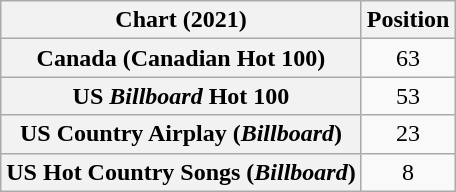<table class="wikitable sortable plainrowheaders" style="text-align:center">
<tr>
<th>Chart (2021)</th>
<th>Position</th>
</tr>
<tr>
<th scope="row">Canada (Canadian Hot 100)</th>
<td>63</td>
</tr>
<tr>
<th scope="row">US <em>Billboard</em> Hot 100</th>
<td>53</td>
</tr>
<tr>
<th scope="row">US Country Airplay (<em>Billboard</em>)</th>
<td>23</td>
</tr>
<tr>
<th scope="row">US Hot Country Songs (<em>Billboard</em>)</th>
<td>8</td>
</tr>
</table>
